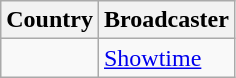<table class="wikitable">
<tr>
<th align=center>Country</th>
<th align=center>Broadcaster</th>
</tr>
<tr>
<td></td>
<td><a href='#'>Showtime</a></td>
</tr>
</table>
